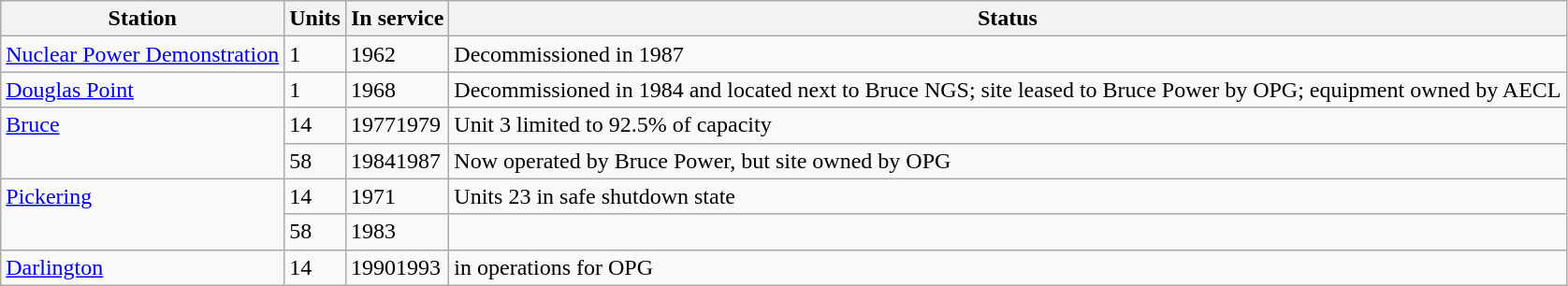<table class="wikitable">
<tr>
<th>Station</th>
<th>Units</th>
<th>In service</th>
<th>Status</th>
</tr>
<tr valign="top">
<td><a href='#'>Nuclear Power Demonstration</a></td>
<td>1</td>
<td>1962</td>
<td>Decommissioned in 1987</td>
</tr>
<tr valign="top">
<td><a href='#'>Douglas Point</a></td>
<td>1</td>
<td>1968</td>
<td>Decommissioned in 1984 and located next to Bruce NGS; site leased to Bruce Power by OPG; equipment owned by AECL</td>
</tr>
<tr valign="top">
<td rowspan="2"><a href='#'>Bruce</a></td>
<td>14</td>
<td>19771979</td>
<td>Unit 3 limited to 92.5% of capacity</td>
</tr>
<tr valign="top">
<td>58</td>
<td>19841987</td>
<td>Now operated by Bruce Power, but site owned by OPG</td>
</tr>
<tr valign="top">
<td rowspan="2"><a href='#'>Pickering</a></td>
<td>14</td>
<td>1971</td>
<td>Units 23 in safe shutdown state</td>
</tr>
<tr valign="top">
<td>58</td>
<td>1983</td>
<td></td>
</tr>
<tr valign="top">
<td><a href='#'>Darlington</a></td>
<td>14</td>
<td>19901993</td>
<td>in operations for OPG</td>
</tr>
</table>
